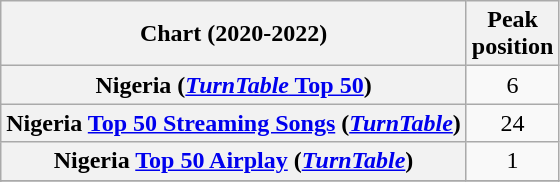<table class="wikitable plainrowheaders sortable" style="text-align:center;">
<tr>
<th scope="col">Chart (2020-2022)</th>
<th scope="col">Peak<br>position</th>
</tr>
<tr>
<th scope="row">Nigeria (<a href='#'><em>TurnTable</em> Top 50</a>)</th>
<td>6</td>
</tr>
<tr>
<th scope="row">Nigeria <a href='#'>Top 50 Streaming Songs</a> (<em><a href='#'>TurnTable</a></em>)</th>
<td>24</td>
</tr>
<tr>
<th scope="row">Nigeria <a href='#'>Top 50 Airplay</a> (<em><a href='#'>TurnTable</a></em>)</th>
<td>1</td>
</tr>
<tr>
</tr>
<tr>
</tr>
</table>
